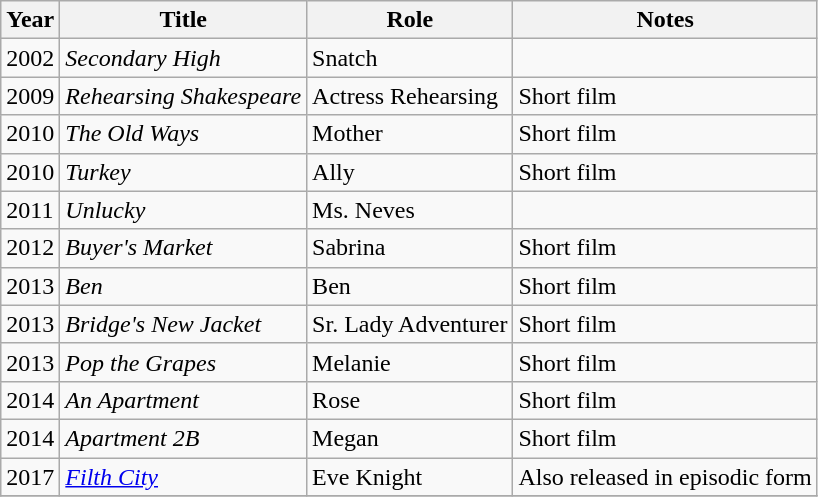<table class="wikitable sortable">
<tr>
<th>Year</th>
<th>Title</th>
<th>Role</th>
<th class="unsortable">Notes</th>
</tr>
<tr>
<td>2002</td>
<td><em>Secondary High</em></td>
<td>Snatch</td>
<td></td>
</tr>
<tr>
<td>2009</td>
<td><em>Rehearsing Shakespeare</em></td>
<td>Actress Rehearsing</td>
<td>Short film</td>
</tr>
<tr>
<td>2010</td>
<td data-sort-value="Old Ways, The"><em>The Old Ways</em></td>
<td>Mother</td>
<td>Short film</td>
</tr>
<tr>
<td>2010</td>
<td><em>Turkey</em></td>
<td>Ally</td>
<td>Short film</td>
</tr>
<tr>
<td>2011</td>
<td><em>Unlucky</em></td>
<td>Ms. Neves</td>
<td></td>
</tr>
<tr>
<td>2012</td>
<td><em>Buyer's Market</em></td>
<td>Sabrina</td>
<td>Short film</td>
</tr>
<tr>
<td>2013</td>
<td><em>Ben</em></td>
<td>Ben</td>
<td>Short film</td>
</tr>
<tr>
<td>2013</td>
<td><em>Bridge's New Jacket</em></td>
<td>Sr. Lady Adventurer</td>
<td>Short film</td>
</tr>
<tr>
<td>2013</td>
<td><em>Pop the Grapes</em></td>
<td>Melanie</td>
<td>Short film</td>
</tr>
<tr>
<td>2014</td>
<td><em>An Apartment</em></td>
<td>Rose</td>
<td>Short film</td>
</tr>
<tr>
<td>2014</td>
<td><em>Apartment 2B</em></td>
<td>Megan</td>
<td>Short film</td>
</tr>
<tr>
<td>2017</td>
<td><em><a href='#'>Filth City</a></em></td>
<td>Eve Knight</td>
<td>Also released in episodic form</td>
</tr>
<tr>
</tr>
</table>
